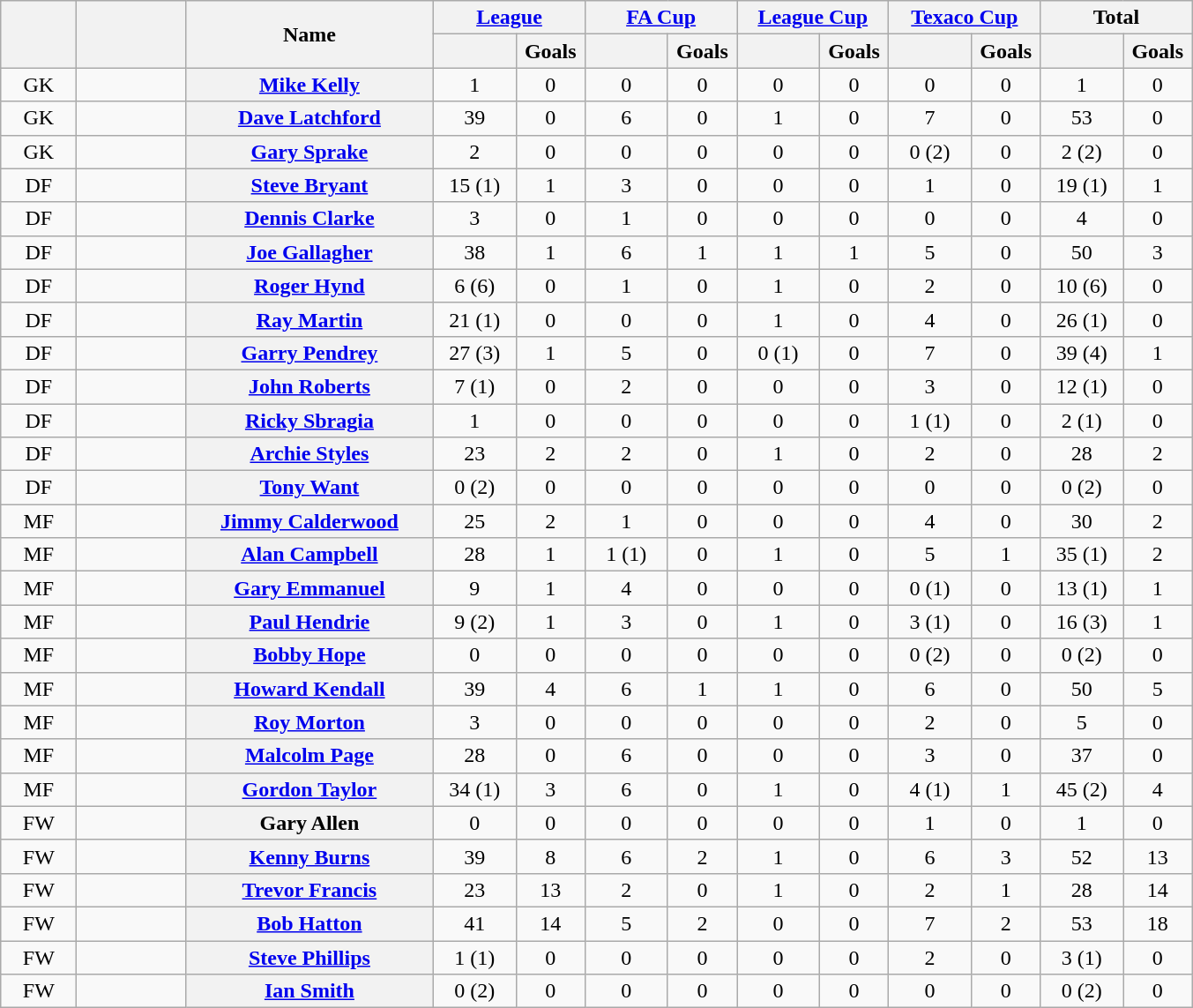<table class="wikitable plainrowheaders" style="text-align:center;">
<tr>
<th rowspan="2" scope="col" width="50"></th>
<th rowspan="2" scope="col" width="75"></th>
<th rowspan="2" scope="col" width="180" scope=col>Name</th>
<th colspan="2"><a href='#'>League</a></th>
<th colspan="2"><a href='#'>FA Cup</a></th>
<th colspan="2"><a href='#'>League Cup</a></th>
<th colspan="2"><a href='#'>Texaco Cup</a></th>
<th colspan="2">Total</th>
</tr>
<tr>
<th scope="col" width="55"></th>
<th scope="col" width="45">Goals</th>
<th scope="col" width="55"></th>
<th scope="col" width="45">Goals</th>
<th scope="col" width="55"></th>
<th scope="col" width="45">Goals</th>
<th scope="col" width="55"></th>
<th scope="col" width="45">Goals</th>
<th scope="col" width="55"></th>
<th scope="col" width="45">Goals</th>
</tr>
<tr>
<td>GK</td>
<td></td>
<th scope="row"><a href='#'>Mike Kelly</a></th>
<td>1</td>
<td>0</td>
<td>0</td>
<td>0</td>
<td>0</td>
<td>0</td>
<td>0</td>
<td>0</td>
<td>1</td>
<td>0</td>
</tr>
<tr>
<td>GK</td>
<td></td>
<th scope="row"><a href='#'>Dave Latchford</a></th>
<td>39</td>
<td>0</td>
<td>6</td>
<td>0</td>
<td>1</td>
<td>0</td>
<td>7</td>
<td>0</td>
<td>53</td>
<td>0</td>
</tr>
<tr>
<td>GK</td>
<td></td>
<th scope="row"><a href='#'>Gary Sprake</a></th>
<td>2</td>
<td>0</td>
<td>0</td>
<td>0</td>
<td>0</td>
<td>0</td>
<td>0 (2)</td>
<td>0</td>
<td>2 (2)</td>
<td>0</td>
</tr>
<tr>
<td>DF</td>
<td></td>
<th scope="row"><a href='#'>Steve Bryant</a></th>
<td>15 (1)</td>
<td>1</td>
<td>3</td>
<td>0</td>
<td>0</td>
<td>0</td>
<td>1</td>
<td>0</td>
<td>19 (1)</td>
<td>1</td>
</tr>
<tr>
<td>DF</td>
<td></td>
<th scope="row"><a href='#'>Dennis Clarke</a></th>
<td>3</td>
<td>0</td>
<td>1</td>
<td>0</td>
<td>0</td>
<td>0</td>
<td>0</td>
<td>0</td>
<td>4</td>
<td>0</td>
</tr>
<tr>
<td>DF</td>
<td></td>
<th scope="row"><a href='#'>Joe Gallagher</a></th>
<td>38</td>
<td>1</td>
<td>6</td>
<td>1</td>
<td>1</td>
<td>1</td>
<td>5</td>
<td>0</td>
<td>50</td>
<td>3</td>
</tr>
<tr>
<td>DF</td>
<td></td>
<th scope="row"><a href='#'>Roger Hynd</a></th>
<td>6 (6)</td>
<td>0</td>
<td>1</td>
<td>0</td>
<td>1</td>
<td>0</td>
<td>2</td>
<td>0</td>
<td>10 (6)</td>
<td>0</td>
</tr>
<tr>
<td>DF</td>
<td></td>
<th scope="row"><a href='#'>Ray Martin</a></th>
<td>21 (1)</td>
<td>0</td>
<td>0</td>
<td>0</td>
<td>1</td>
<td>0</td>
<td>4</td>
<td>0</td>
<td>26 (1)</td>
<td>0</td>
</tr>
<tr>
<td>DF</td>
<td></td>
<th scope="row"><a href='#'>Garry Pendrey</a></th>
<td>27 (3)</td>
<td>1</td>
<td>5</td>
<td>0</td>
<td>0 (1)</td>
<td>0</td>
<td>7</td>
<td>0</td>
<td>39 (4)</td>
<td>1</td>
</tr>
<tr>
<td>DF</td>
<td></td>
<th scope="row"><a href='#'>John Roberts</a></th>
<td>7 (1)</td>
<td>0</td>
<td>2</td>
<td>0</td>
<td>0</td>
<td>0</td>
<td>3</td>
<td>0</td>
<td>12 (1)</td>
<td>0</td>
</tr>
<tr>
<td>DF</td>
<td></td>
<th scope="row"><a href='#'>Ricky Sbragia</a></th>
<td>1</td>
<td>0</td>
<td>0</td>
<td>0</td>
<td>0</td>
<td>0</td>
<td>1 (1)</td>
<td>0</td>
<td>2 (1)</td>
<td>0</td>
</tr>
<tr>
<td>DF</td>
<td></td>
<th scope="row"><a href='#'>Archie Styles</a></th>
<td>23</td>
<td>2</td>
<td>2</td>
<td>0</td>
<td>1</td>
<td>0</td>
<td>2</td>
<td>0</td>
<td>28</td>
<td>2</td>
</tr>
<tr>
<td>DF</td>
<td></td>
<th scope="row"><a href='#'>Tony Want</a></th>
<td>0 (2)</td>
<td>0</td>
<td>0</td>
<td>0</td>
<td>0</td>
<td>0</td>
<td>0</td>
<td>0</td>
<td>0 (2)</td>
<td>0</td>
</tr>
<tr>
<td>MF</td>
<td></td>
<th scope="row"><a href='#'>Jimmy Calderwood</a></th>
<td>25</td>
<td>2</td>
<td>1</td>
<td>0</td>
<td>0</td>
<td>0</td>
<td>4</td>
<td>0</td>
<td>30</td>
<td>2</td>
</tr>
<tr>
<td>MF</td>
<td></td>
<th scope="row"><a href='#'>Alan Campbell</a></th>
<td>28</td>
<td>1</td>
<td>1 (1)</td>
<td>0</td>
<td>1</td>
<td>0</td>
<td>5</td>
<td>1</td>
<td>35 (1)</td>
<td>2</td>
</tr>
<tr>
<td>MF</td>
<td></td>
<th scope="row"><a href='#'>Gary Emmanuel</a></th>
<td>9</td>
<td>1</td>
<td>4</td>
<td>0</td>
<td>0</td>
<td>0</td>
<td>0 (1)</td>
<td>0</td>
<td>13 (1)</td>
<td>1</td>
</tr>
<tr>
<td>MF</td>
<td></td>
<th scope="row"><a href='#'>Paul Hendrie</a></th>
<td>9 (2)</td>
<td>1</td>
<td>3</td>
<td>0</td>
<td>1</td>
<td>0</td>
<td>3 (1)</td>
<td>0</td>
<td>16 (3)</td>
<td>1</td>
</tr>
<tr>
<td>MF</td>
<td></td>
<th scope="row"><a href='#'>Bobby Hope</a></th>
<td>0</td>
<td>0</td>
<td>0</td>
<td>0</td>
<td>0</td>
<td>0</td>
<td>0 (2)</td>
<td>0</td>
<td>0 (2)</td>
<td>0</td>
</tr>
<tr>
<td>MF</td>
<td></td>
<th scope="row"><a href='#'>Howard Kendall</a></th>
<td>39</td>
<td>4</td>
<td>6</td>
<td>1</td>
<td>1</td>
<td>0</td>
<td>6</td>
<td>0</td>
<td>50</td>
<td>5</td>
</tr>
<tr>
<td>MF</td>
<td></td>
<th scope="row"><a href='#'>Roy Morton</a></th>
<td>3</td>
<td>0</td>
<td>0</td>
<td>0</td>
<td>0</td>
<td>0</td>
<td>2</td>
<td>0</td>
<td>5</td>
<td>0</td>
</tr>
<tr>
<td>MF</td>
<td></td>
<th scope="row"><a href='#'>Malcolm Page</a></th>
<td>28</td>
<td>0</td>
<td>6</td>
<td>0</td>
<td>0</td>
<td>0</td>
<td>3</td>
<td>0</td>
<td>37</td>
<td>0</td>
</tr>
<tr>
<td>MF</td>
<td></td>
<th scope="row"><a href='#'>Gordon Taylor</a></th>
<td>34 (1)</td>
<td>3</td>
<td>6</td>
<td>0</td>
<td>1</td>
<td>0</td>
<td>4 (1)</td>
<td>1</td>
<td>45 (2)</td>
<td>4</td>
</tr>
<tr>
<td>FW</td>
<td></td>
<th scope="row">Gary Allen</th>
<td>0</td>
<td>0</td>
<td>0</td>
<td>0</td>
<td>0</td>
<td>0</td>
<td>1</td>
<td>0</td>
<td>1</td>
<td>0</td>
</tr>
<tr>
<td>FW</td>
<td></td>
<th scope="row"><a href='#'>Kenny Burns</a></th>
<td>39</td>
<td>8</td>
<td>6</td>
<td>2</td>
<td>1</td>
<td>0</td>
<td>6</td>
<td>3</td>
<td>52</td>
<td>13</td>
</tr>
<tr>
<td>FW</td>
<td></td>
<th scope="row"><a href='#'>Trevor Francis</a></th>
<td>23</td>
<td>13</td>
<td>2</td>
<td>0</td>
<td>1</td>
<td>0</td>
<td>2</td>
<td>1</td>
<td>28</td>
<td>14</td>
</tr>
<tr>
<td>FW</td>
<td></td>
<th scope="row"><a href='#'>Bob Hatton</a></th>
<td>41</td>
<td>14</td>
<td>5</td>
<td>2</td>
<td>0</td>
<td>0</td>
<td>7</td>
<td>2</td>
<td>53</td>
<td>18</td>
</tr>
<tr>
<td>FW</td>
<td></td>
<th scope="row"><a href='#'>Steve Phillips</a></th>
<td>1 (1)</td>
<td>0</td>
<td>0</td>
<td>0</td>
<td>0</td>
<td>0</td>
<td>2</td>
<td>0</td>
<td>3 (1)</td>
<td>0</td>
</tr>
<tr>
<td>FW</td>
<td></td>
<th scope="row"><a href='#'>Ian Smith</a></th>
<td>0 (2)</td>
<td>0</td>
<td>0</td>
<td>0</td>
<td>0</td>
<td>0</td>
<td>0</td>
<td>0</td>
<td>0 (2)</td>
<td>0</td>
</tr>
</table>
